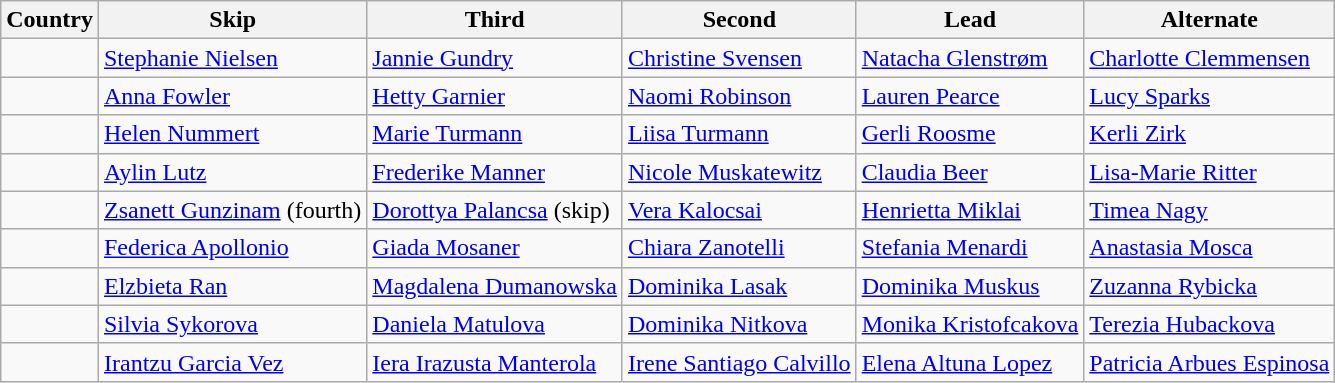<table class="wikitable">
<tr>
<th>Country</th>
<th>Skip</th>
<th>Third</th>
<th>Second</th>
<th>Lead</th>
<th>Alternate</th>
</tr>
<tr>
<td></td>
<td><a href='#'>Stephanie Nielsen</a></td>
<td><a href='#'>Jannie Gundry</a></td>
<td><a href='#'>Christine Svensen</a></td>
<td><a href='#'>Natacha Glenstrøm</a></td>
<td><a href='#'>Charlotte Clemmensen</a></td>
</tr>
<tr>
<td></td>
<td><a href='#'>Anna Fowler</a></td>
<td><a href='#'>Hetty Garnier</a></td>
<td><a href='#'>Naomi Robinson</a></td>
<td><a href='#'>Lauren Pearce</a></td>
<td><a href='#'>Lucy Sparks</a></td>
</tr>
<tr>
<td></td>
<td><a href='#'>Helen Nummert</a></td>
<td><a href='#'>Marie Turmann</a></td>
<td><a href='#'>Liisa Turmann</a></td>
<td><a href='#'>Gerli Roosme</a></td>
<td><a href='#'>Kerli Zirk</a></td>
</tr>
<tr>
<td></td>
<td><a href='#'>Aylin Lutz</a></td>
<td><a href='#'>Frederike Manner</a></td>
<td><a href='#'>Nicole Muskatewitz</a></td>
<td><a href='#'>Claudia Beer</a></td>
<td><a href='#'>Lisa-Marie Ritter</a></td>
</tr>
<tr>
<td></td>
<td><a href='#'>Zsanett Gunzinam</a> (fourth)</td>
<td><a href='#'>Dorottya Palancsa</a> (skip)</td>
<td><a href='#'>Vera Kalocsai</a></td>
<td><a href='#'>Henrietta Miklai</a></td>
<td><a href='#'>Timea Nagy</a></td>
</tr>
<tr>
<td></td>
<td><a href='#'>Federica Apollonio</a></td>
<td><a href='#'>Giada Mosaner</a></td>
<td><a href='#'>Chiara Zanotelli</a></td>
<td><a href='#'>Stefania Menardi</a></td>
<td><a href='#'>Anastasia Mosca</a></td>
</tr>
<tr>
<td></td>
<td><a href='#'>Elzbieta Ran</a></td>
<td><a href='#'>Magdalena Dumanowska</a></td>
<td><a href='#'>Dominika Lasak</a></td>
<td><a href='#'>Dominika Muskus</a></td>
<td><a href='#'>Zuzanna Rybicka</a></td>
</tr>
<tr>
<td></td>
<td><a href='#'>Silvia Sykorova</a></td>
<td><a href='#'>Daniela Matulova</a></td>
<td><a href='#'>Dominika Nitkova</a></td>
<td><a href='#'>Monika Kristofcakova</a></td>
<td><a href='#'>Terezia Hubackova</a></td>
</tr>
<tr>
<td></td>
<td><a href='#'>Irantzu Garcia Vez</a></td>
<td><a href='#'>Iera Irazusta Manterola</a></td>
<td><a href='#'>Irene Santiago Calvillo</a></td>
<td><a href='#'>Elena Altuna Lopez</a></td>
<td><a href='#'>Patricia Arbues Espinosa</a></td>
</tr>
</table>
